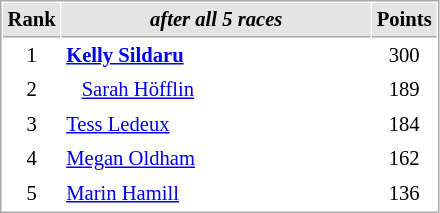<table cellspacing="1" cellpadding="3" style="border:1px solid #aaa; font-size:86%;">
<tr style="background:#e4e4e4;">
<th style="border-bottom:1px solid #aaa; width:10px;">Rank</th>
<th style="border-bottom:1px solid #aaa; width:200px;"><em>after all 5 races</em></th>
<th style="border-bottom:1px solid #aaa; width:20px;">Points</th>
</tr>
<tr>
<td align=center>1</td>
<td><strong> <a href='#'>Kelly Sildaru</a></strong></td>
<td align=center>300</td>
</tr>
<tr>
<td align=center>2</td>
<td>   <a href='#'>Sarah Höfflin</a></td>
<td align=center>189</td>
</tr>
<tr>
<td align=center>3</td>
<td> <a href='#'>Tess Ledeux</a></td>
<td align=center>184</td>
</tr>
<tr>
<td align=center>4</td>
<td> <a href='#'>Megan Oldham</a></td>
<td align=center>162</td>
</tr>
<tr>
<td align=center>5</td>
<td> <a href='#'>Marin Hamill</a></td>
<td align=center>136</td>
</tr>
</table>
